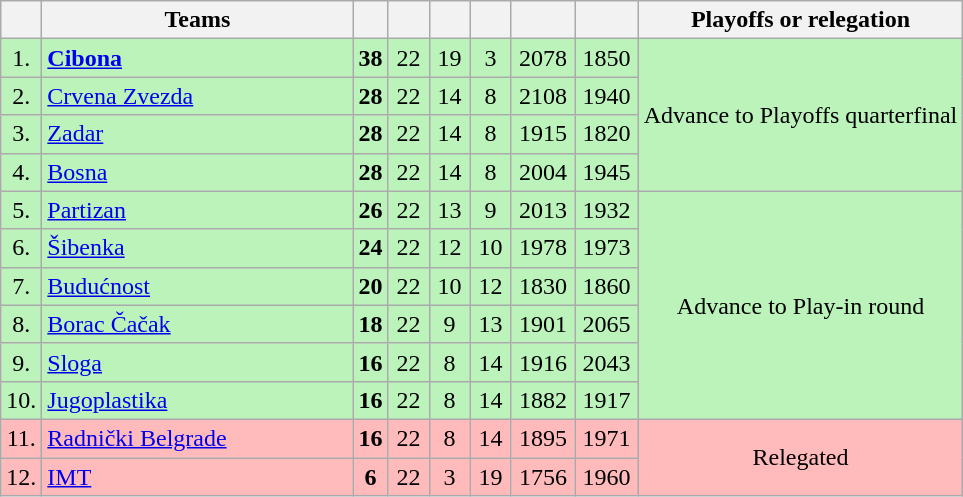<table class="wikitable" style="text-align: center;">
<tr>
<th width=20></th>
<th width=200>Teams</th>
<th></th>
<th width=20></th>
<th width=20></th>
<th width=20></th>
<th width=35></th>
<th width=35></th>
<th>Playoffs or relegation</th>
</tr>
<tr align=center style="background:#BBF3BB">
<td>1.</td>
<td style="text-align:left;"><strong><a href='#'>Cibona</a></strong></td>
<td><strong>38</strong></td>
<td>22</td>
<td>19</td>
<td>3</td>
<td>2078</td>
<td>1850</td>
<td rowspan=4>Advance to Playoffs quarterfinal</td>
</tr>
<tr align=center style="background:#BBF3BB">
<td>2.</td>
<td style="text-align:left;"><a href='#'>Crvena Zvezda</a></td>
<td><strong>28</strong></td>
<td>22</td>
<td>14</td>
<td>8</td>
<td>2108</td>
<td>1940</td>
</tr>
<tr align=center style="background:#BBF3BB">
<td>3.</td>
<td style="text-align:left;"><a href='#'>Zadar</a></td>
<td><strong>28</strong></td>
<td>22</td>
<td>14</td>
<td>8</td>
<td>1915</td>
<td>1820</td>
</tr>
<tr align=center style="background:#BBF3BB">
<td>4.</td>
<td style="text-align:left;"><a href='#'>Bosna</a></td>
<td><strong>28</strong></td>
<td>22</td>
<td>14</td>
<td>8</td>
<td>2004</td>
<td>1945</td>
</tr>
<tr align=center style="background:#BBF3BB">
<td>5.</td>
<td style="text-align:left;"><a href='#'>Partizan</a></td>
<td><strong>26</strong></td>
<td>22</td>
<td>13</td>
<td>9</td>
<td>2013</td>
<td>1932</td>
<td rowspan=6>Advance to Play-in round</td>
</tr>
<tr align=center style="background:#BBF3BB">
<td>6.</td>
<td style="text-align:left;"><a href='#'>Šibenka</a></td>
<td><strong>24</strong></td>
<td>22</td>
<td>12</td>
<td>10</td>
<td>1978</td>
<td>1973</td>
</tr>
<tr align=center style="background:#BBF3BB">
<td>7.</td>
<td style="text-align:left;"><a href='#'>Budućnost</a></td>
<td><strong>20</strong></td>
<td>22</td>
<td>10</td>
<td>12</td>
<td>1830</td>
<td>1860</td>
</tr>
<tr align=center style="background:#BBF3BB">
<td>8.</td>
<td style="text-align:left;"><a href='#'>Borac Čačak</a></td>
<td><strong>18</strong></td>
<td>22</td>
<td>9</td>
<td>13</td>
<td>1901</td>
<td>2065</td>
</tr>
<tr align=center style="background:#BBF3BB">
<td>9.</td>
<td style="text-align:left;"><a href='#'>Sloga</a></td>
<td><strong>16</strong></td>
<td>22</td>
<td>8</td>
<td>14</td>
<td>1916</td>
<td>2043</td>
</tr>
<tr align=center style="background:#BBF3BB">
<td>10.</td>
<td style="text-align:left;"><a href='#'>Jugoplastika</a></td>
<td><strong>16</strong></td>
<td>22</td>
<td>8</td>
<td>14</td>
<td>1882</td>
<td>1917</td>
</tr>
<tr align=center style="background:#FFBBBB">
<td>11.</td>
<td style="text-align:left;"><a href='#'>Radnički Belgrade</a></td>
<td><strong>16</strong></td>
<td>22</td>
<td>8</td>
<td>14</td>
<td>1895</td>
<td>1971</td>
<td rowspan=2>Relegated</td>
</tr>
<tr align=center style="background:#FFBBBB">
<td>12.</td>
<td style="text-align:left;"><a href='#'>IMT</a></td>
<td><strong>6</strong></td>
<td>22</td>
<td>3</td>
<td>19</td>
<td>1756</td>
<td>1960</td>
</tr>
</table>
